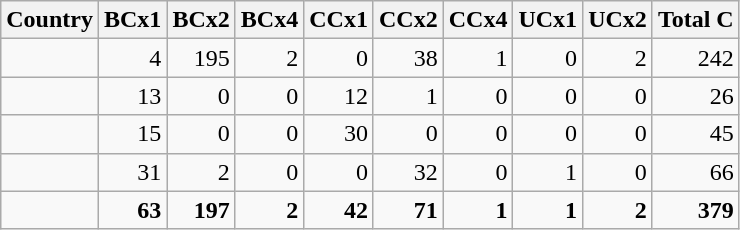<table class="wikitable mw-datatable sortable">
<tr>
<th>Country</th>
<th>BCx1</th>
<th>BCx2</th>
<th>BCx4</th>
<th>CCx1</th>
<th>CCx2</th>
<th>CCx4</th>
<th>UCx1</th>
<th>UCx2</th>
<th>Total C</th>
</tr>
<tr>
<td></td>
<td align=right>4</td>
<td align=right>195</td>
<td align=right>2</td>
<td align=right>0</td>
<td align=right>38</td>
<td align=right>1</td>
<td align=right>0</td>
<td align=right>2</td>
<td align=right>242</td>
</tr>
<tr>
<td></td>
<td align=right>13</td>
<td align=right>0</td>
<td align=right>0</td>
<td align=right>12</td>
<td align=right>1</td>
<td align=right>0</td>
<td align=right>0</td>
<td align=right>0</td>
<td align=right>26</td>
</tr>
<tr>
<td></td>
<td align=right>15</td>
<td align=right>0</td>
<td align=right>0</td>
<td align=right>30</td>
<td align=right>0</td>
<td align=right>0</td>
<td align=right>0</td>
<td align=right>0</td>
<td align=right>45</td>
</tr>
<tr>
<td></td>
<td align=right>31</td>
<td align=right>2</td>
<td align=right>0</td>
<td align=right>0</td>
<td align=right>32</td>
<td align=right>0</td>
<td align=right>1</td>
<td align=right>0</td>
<td align=right>66</td>
</tr>
<tr class="sortbottom" style="font-weight:bold">
<td></td>
<td align=right>63</td>
<td align=right>197</td>
<td align=right>2</td>
<td align=right>42</td>
<td align=right>71</td>
<td align=right>1</td>
<td align=right>1</td>
<td align=right>2</td>
<td align=right>379</td>
</tr>
</table>
